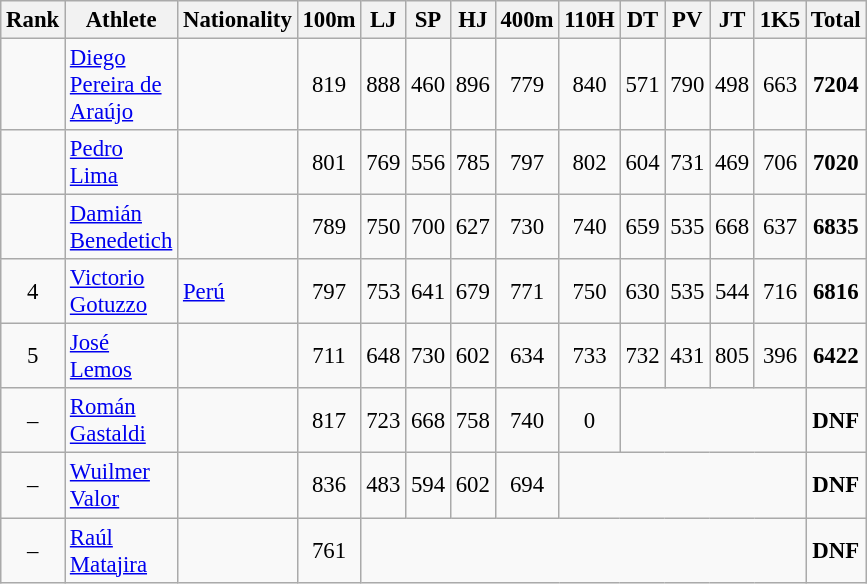<table class="wikitable"  style="width:35em; font-size:95%; text-align:center;">
<tr>
<th>Rank</th>
<th style="width:150px;">Athlete</th>
<th width=100>Nationality</th>
<th width=50>100m</th>
<th width=50>LJ</th>
<th width=50>SP</th>
<th width=50>HJ</th>
<th width=50>400m</th>
<th width=50>110H</th>
<th width=50>DT</th>
<th width=50>PV</th>
<th width=50>JT</th>
<th width=50>1K5</th>
<th>Total</th>
</tr>
<tr>
<td></td>
<td align=left><a href='#'>Diego Pereira de Araújo</a></td>
<td align=left></td>
<td>819</td>
<td>888</td>
<td>460</td>
<td>896</td>
<td>779</td>
<td>840</td>
<td>571</td>
<td>790</td>
<td>498</td>
<td>663</td>
<td><strong>7204</strong></td>
</tr>
<tr>
<td></td>
<td align=left><a href='#'>Pedro Lima</a></td>
<td align=left></td>
<td>801</td>
<td>769</td>
<td>556</td>
<td>785</td>
<td>797</td>
<td>802</td>
<td>604</td>
<td>731</td>
<td>469</td>
<td>706</td>
<td><strong>7020</strong></td>
</tr>
<tr>
<td></td>
<td align=left><a href='#'>Damián Benedetich</a></td>
<td align=left></td>
<td>789</td>
<td>750</td>
<td>700</td>
<td>627</td>
<td>730</td>
<td>740</td>
<td>659</td>
<td>535</td>
<td>668</td>
<td>637</td>
<td><strong>6835</strong></td>
</tr>
<tr>
<td>4</td>
<td align=left><a href='#'>Victorio Gotuzzo</a></td>
<td align=left> <a href='#'>Perú</a></td>
<td>797</td>
<td>753</td>
<td>641</td>
<td>679</td>
<td>771</td>
<td>750</td>
<td>630</td>
<td>535</td>
<td>544</td>
<td>716</td>
<td><strong>6816</strong></td>
</tr>
<tr>
<td>5</td>
<td align=left><a href='#'>José Lemos</a></td>
<td align=left></td>
<td>711</td>
<td>648</td>
<td>730</td>
<td>602</td>
<td>634</td>
<td>733</td>
<td>732</td>
<td>431</td>
<td>805</td>
<td>396</td>
<td><strong>6422</strong></td>
</tr>
<tr>
<td>–</td>
<td align=left><a href='#'>Román Gastaldi</a></td>
<td align=left></td>
<td>817</td>
<td>723</td>
<td>668</td>
<td>758</td>
<td>740</td>
<td>0</td>
<td colspan=4></td>
<td><strong>DNF</strong></td>
</tr>
<tr>
<td>–</td>
<td align=left><a href='#'>Wuilmer Valor</a></td>
<td align=left></td>
<td>836</td>
<td>483</td>
<td>594</td>
<td>602</td>
<td>694</td>
<td colspan=5></td>
<td><strong>DNF</strong></td>
</tr>
<tr>
<td>–</td>
<td align=left><a href='#'>Raúl Matajira</a></td>
<td align=left></td>
<td>761</td>
<td colspan=9></td>
<td><strong>DNF</strong></td>
</tr>
</table>
